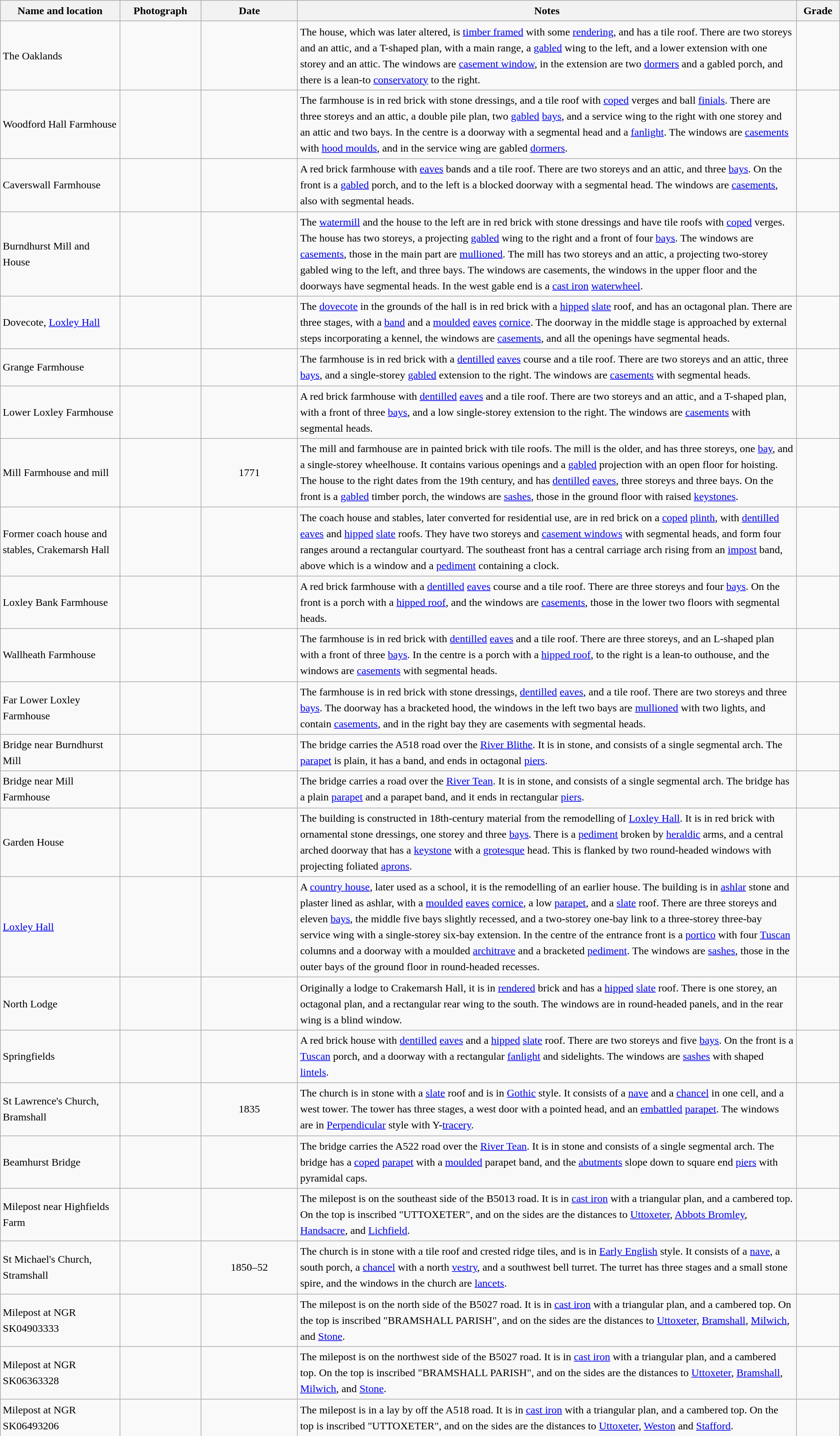<table class="wikitable sortable plainrowheaders" style="width:100%; border:0; text-align:left; line-height:150%;">
<tr>
<th scope="col"  style="width:150px">Name and location</th>
<th scope="col"  style="width:100px" class="unsortable">Photograph</th>
<th scope="col"  style="width:120px">Date</th>
<th scope="col"  style="width:650px" class="unsortable">Notes</th>
<th scope="col"  style="width:50px">Grade</th>
</tr>
<tr>
<td>The Oaklands<br><small></small></td>
<td></td>
<td align="center"></td>
<td>The house, which was later altered, is <a href='#'>timber framed</a> with some <a href='#'>rendering</a>, and has a tile roof.  There are two storeys and an attic, and a T-shaped plan, with a main range, a <a href='#'>gabled</a> wing to the left, and a lower extension with one storey and an attic.  The windows are <a href='#'>casement window</a>, in the extension are two <a href='#'>dormers</a> and a gabled porch, and there is a lean-to <a href='#'>conservatory</a> to the right.</td>
<td align="center" ></td>
</tr>
<tr>
<td>Woodford Hall Farmhouse<br><small></small></td>
<td></td>
<td align="center"></td>
<td>The farmhouse is in red brick with stone dressings, and a tile roof with <a href='#'>coped</a> verges and ball <a href='#'>finials</a>.  There are three storeys and an attic, a double pile plan, two <a href='#'>gabled</a> <a href='#'>bays</a>, and a service wing to the right with one storey and an attic and two bays.  In the centre is a doorway with a segmental head and a <a href='#'>fanlight</a>.  The windows are <a href='#'>casements</a> with <a href='#'>hood moulds</a>, and in the service wing are gabled <a href='#'>dormers</a>.</td>
<td align="center" ></td>
</tr>
<tr>
<td>Caverswall Farmhouse<br><small></small></td>
<td></td>
<td align="center"></td>
<td>A red brick farmhouse with <a href='#'>eaves</a> bands and a tile roof.  There are two storeys and an attic, and three <a href='#'>bays</a>.  On the front is a <a href='#'>gabled</a> porch, and to the left is a blocked doorway with a segmental head.  The windows are <a href='#'>casements</a>, also with segmental heads.</td>
<td align="center" ></td>
</tr>
<tr>
<td>Burndhurst Mill and House<br><small></small></td>
<td></td>
<td align="center"></td>
<td>The <a href='#'>watermill</a> and the house to the left are in red brick with stone dressings and have tile roofs with <a href='#'>coped</a> verges.  The house has two storeys, a projecting <a href='#'>gabled</a> wing to the right and a front of four <a href='#'>bays</a>.  The windows are <a href='#'>casements</a>, those in the main part are <a href='#'>mullioned</a>.  The mill has two storeys and an attic, a projecting two-storey gabled wing to the left, and three bays. The windows are casements, the windows in the upper floor and the doorways have segmental heads.  In the west gable end is a <a href='#'>cast iron</a> <a href='#'>waterwheel</a>.</td>
<td align="center" ></td>
</tr>
<tr>
<td>Dovecote, <a href='#'>Loxley Hall</a><br><small></small></td>
<td></td>
<td align="center"></td>
<td>The <a href='#'>dovecote</a> in the grounds of the hall is in red brick with a <a href='#'>hipped</a> <a href='#'>slate</a> roof, and has an octagonal plan.  There are three stages, with a <a href='#'>band</a> and a <a href='#'>moulded</a> <a href='#'>eaves</a> <a href='#'>cornice</a>.  The doorway in the middle stage is approached by external steps incorporating a kennel, the windows are <a href='#'>casements</a>, and all the openings have segmental heads.</td>
<td align="center" ></td>
</tr>
<tr>
<td>Grange Farmhouse<br><small></small></td>
<td></td>
<td align="center"></td>
<td>The farmhouse is in red brick with a <a href='#'>dentilled</a> <a href='#'>eaves</a> course and a tile roof. There are two storeys and an attic, three <a href='#'>bays</a>, and a single-storey <a href='#'>gabled</a> extension to the right.  The windows are <a href='#'>casements</a> with segmental heads.</td>
<td align="center" ></td>
</tr>
<tr>
<td>Lower Loxley Farmhouse<br><small></small></td>
<td></td>
<td align="center"></td>
<td>A red brick farmhouse with <a href='#'>dentilled</a> <a href='#'>eaves</a> and a tile roof.  There are two storeys and an attic, and a T-shaped plan, with a front of three <a href='#'>bays</a>, and a low single-storey extension to the right.  The windows are <a href='#'>casements</a> with segmental heads.</td>
<td align="center" ></td>
</tr>
<tr>
<td>Mill Farmhouse and mill<br><small></small></td>
<td></td>
<td align="center">1771</td>
<td>The mill and farmhouse are in painted brick with tile roofs.  The mill is the older, and has three storeys, one <a href='#'>bay</a>, and a single-storey wheelhouse.  It contains various openings and a <a href='#'>gabled</a> projection with an open floor for hoisting.  The house to the right dates from the 19th century, and has <a href='#'>dentilled</a> <a href='#'>eaves</a>, three storeys and three bays.  On the front is a <a href='#'>gabled</a> timber porch, the windows are <a href='#'>sashes</a>, those in the ground floor with raised <a href='#'>keystones</a>.</td>
<td align="center" ></td>
</tr>
<tr>
<td>Former coach house and stables, Crakemarsh Hall<br><small></small></td>
<td></td>
<td align="center"></td>
<td>The coach house and stables, later converted for residential use, are in red brick on a <a href='#'>coped</a> <a href='#'>plinth</a>, with <a href='#'>dentilled</a> <a href='#'>eaves</a> and  <a href='#'>hipped</a> <a href='#'>slate</a> roofs.  They have two storeys and <a href='#'>casement windows</a> with segmental heads, and form four ranges around a rectangular courtyard.  The southeast front has a central carriage arch rising from an <a href='#'>impost</a> band, above which is a window and a <a href='#'>pediment</a> containing a clock.</td>
<td align="center" ></td>
</tr>
<tr>
<td>Loxley Bank Farmhouse<br><small></small></td>
<td></td>
<td align="center"></td>
<td>A red brick farmhouse with a <a href='#'>dentilled</a> <a href='#'>eaves</a> course and a tile roof.  There are three storeys and four <a href='#'>bays</a>.  On the front is a porch with a <a href='#'>hipped roof</a>, and the windows are <a href='#'>casements</a>, those in the lower two floors with segmental heads.</td>
<td align="center" ></td>
</tr>
<tr>
<td>Wallheath Farmhouse<br><small></small></td>
<td></td>
<td align="center"></td>
<td>The farmhouse is in red brick with <a href='#'>dentilled</a> <a href='#'>eaves</a> and a tile roof.  There are three storeys, and an L-shaped plan with a front of three <a href='#'>bays</a>.  In the centre is a porch with a <a href='#'>hipped roof</a>, to the right is a lean-to outhouse, and the windows are <a href='#'>casements</a> with segmental heads.</td>
<td align="center" ></td>
</tr>
<tr>
<td>Far Lower Loxley Farmhouse<br><small></small></td>
<td></td>
<td align="center"></td>
<td>The farmhouse is in red brick with stone dressings, <a href='#'>dentilled</a> <a href='#'>eaves</a>, and a tile roof.  There are two storeys and three <a href='#'>bays</a>.  The doorway has a bracketed hood,  the windows in the left two bays are <a href='#'>mullioned</a> with two lights, and contain <a href='#'>casements</a>, and in the right bay they are casements with segmental heads.</td>
<td align="center" ></td>
</tr>
<tr>
<td>Bridge near Burndhurst Mill<br><small></small></td>
<td></td>
<td align="center"></td>
<td>The bridge carries the A518 road over the <a href='#'>River Blithe</a>.  It is in stone, and consists of a single segmental arch.  The <a href='#'>parapet</a> is plain, it has a band, and ends in octagonal <a href='#'>piers</a>.</td>
<td align="center" ></td>
</tr>
<tr>
<td>Bridge near Mill Farmhouse<br><small></small></td>
<td></td>
<td align="center"></td>
<td>The bridge carries a road over the <a href='#'>River Tean</a>.  It is in stone, and consists of a single segmental arch.  The bridge has a plain <a href='#'>parapet</a> and a parapet band, and it ends in rectangular <a href='#'>piers</a>.</td>
<td align="center" ></td>
</tr>
<tr>
<td>Garden House<br><small></small></td>
<td></td>
<td align="center"></td>
<td>The building is constructed in 18th-century material from the remodelling of <a href='#'>Loxley Hall</a>.  It is in red brick with ornamental stone dressings, one storey and three <a href='#'>bays</a>.  There is a <a href='#'>pediment</a> broken by <a href='#'>heraldic</a> arms, and a central arched doorway that has a <a href='#'>keystone</a> with a <a href='#'>grotesque</a> head.  This is flanked by two round-headed windows with projecting foliated <a href='#'>aprons</a>.</td>
<td align="center" ></td>
</tr>
<tr>
<td><a href='#'>Loxley Hall</a><br><small></small></td>
<td></td>
<td align="center"></td>
<td>A <a href='#'>country house</a>, later used as a school, it is the remodelling of an earlier house.  The building is in <a href='#'>ashlar</a> stone and plaster lined as ashlar, with a <a href='#'>moulded</a> <a href='#'>eaves</a> <a href='#'>cornice</a>, a low <a href='#'>parapet</a>, and a <a href='#'>slate</a> roof.  There are three storeys and eleven <a href='#'>bays</a>, the middle five bays slightly recessed, and a two-storey one-bay link to a three-storey three-bay service wing with a single-storey six-bay extension.  In the centre of the entrance front is a <a href='#'>portico</a> with four <a href='#'>Tuscan</a> columns and a doorway with a moulded <a href='#'>architrave</a> and a bracketed <a href='#'>pediment</a>.  The windows are <a href='#'>sashes</a>, those in the outer bays of the ground floor in round-headed recesses.</td>
<td align="center" ></td>
</tr>
<tr>
<td>North Lodge<br><small></small></td>
<td></td>
<td align="center"></td>
<td>Originally a lodge to Crakemarsh Hall, it is in <a href='#'>rendered</a> brick and has a <a href='#'>hipped</a> <a href='#'>slate</a> roof.  There is one storey, an octagonal plan, and a rectangular rear wing to the south.  The windows are in round-headed panels, and in the rear wing is a blind window.</td>
<td align="center" ></td>
</tr>
<tr>
<td>Springfields<br><small></small></td>
<td></td>
<td align="center"></td>
<td>A red brick house with <a href='#'>dentilled</a> <a href='#'>eaves</a> and a <a href='#'>hipped</a> <a href='#'>slate</a> roof.  There are two storeys and five <a href='#'>bays</a>.  On the front is a <a href='#'>Tuscan</a> porch, and a doorway with a rectangular <a href='#'>fanlight</a> and sidelights.  The windows are <a href='#'>sashes</a> with shaped <a href='#'>lintels</a>.</td>
<td align="center" ></td>
</tr>
<tr>
<td>St Lawrence's Church, Bramshall<br><small></small></td>
<td></td>
<td align="center">1835</td>
<td>The church is in stone with a <a href='#'>slate</a> roof and is in <a href='#'>Gothic</a> style.  It consists of a <a href='#'>nave</a> and a <a href='#'>chancel</a> in one cell, and a west tower.  The tower has three stages, a west door with a pointed head, and an <a href='#'>embattled</a> <a href='#'>parapet</a>.  The windows are in <a href='#'>Perpendicular</a> style with Y-<a href='#'>tracery</a>.</td>
<td align="center" ></td>
</tr>
<tr>
<td>Beamhurst Bridge<br><small></small></td>
<td></td>
<td align="center"></td>
<td>The bridge carries the A522 road over the <a href='#'>River Tean</a>.  It is in stone and consists of a single segmental arch.  The bridge has a <a href='#'>coped</a> <a href='#'>parapet</a> with a <a href='#'>moulded</a> parapet band, and the <a href='#'>abutments</a> slope down to square end <a href='#'>piers</a> with pyramidal caps.</td>
<td align="center" ></td>
</tr>
<tr>
<td>Milepost near Highfields Farm<br><small></small></td>
<td></td>
<td align="center"></td>
<td>The milepost is on the southeast side of the B5013 road.  It is in <a href='#'>cast iron</a> with a triangular plan, and a cambered top.  On the top is inscribed "UTTOXETER", and on the sides are the distances to <a href='#'>Uttoxeter</a>, <a href='#'>Abbots Bromley</a>, <a href='#'>Handsacre</a>, and <a href='#'>Lichfield</a>.</td>
<td align="center" ></td>
</tr>
<tr>
<td>St Michael's Church, Stramshall<br><small></small></td>
<td></td>
<td align="center">1850–52</td>
<td>The church is in stone with a tile roof and crested ridge tiles, and is in <a href='#'>Early English</a> style.  It consists of a <a href='#'>nave</a>, a south porch, a <a href='#'>chancel</a> with a north <a href='#'>vestry</a>, and a southwest bell turret.  The turret has three stages and a small stone spire, and the windows in the church are <a href='#'>lancets</a>.</td>
<td align="center" ></td>
</tr>
<tr>
<td>Milepost at NGR SK04903333<br><small></small></td>
<td></td>
<td align="center"></td>
<td>The milepost is on the north side of the B5027 road.  It is in <a href='#'>cast iron</a> with a triangular plan, and a cambered top.  On the top is inscribed "BRAMSHALL PARISH", and on the sides are the distances to <a href='#'>Uttoxeter</a>, <a href='#'>Bramshall</a>, <a href='#'>Milwich</a>, and <a href='#'>Stone</a>.</td>
<td align="center" ></td>
</tr>
<tr>
<td>Milepost at NGR SK06363328<br><small></small></td>
<td></td>
<td align="center"></td>
<td>The milepost is on the northwest side of the B5027 road.  It is in <a href='#'>cast iron</a> with a triangular plan, and a cambered top.  On the top is inscribed "BRAMSHALL PARISH", and on the sides are the distances to <a href='#'>Uttoxeter</a>, <a href='#'>Bramshall</a>, <a href='#'>Milwich</a>, and <a href='#'>Stone</a>.</td>
<td align="center" ></td>
</tr>
<tr>
<td>Milepost at NGR SK06493206<br><small></small></td>
<td></td>
<td align="center"></td>
<td>The milepost is in a lay by off the A518 road.  It is in <a href='#'>cast iron</a> with a triangular plan, and a cambered top.  On the top is inscribed "UTTOXETER", and on the sides are the distances to <a href='#'>Uttoxeter</a>, <a href='#'>Weston</a> and <a href='#'>Stafford</a>.</td>
<td align="center" ></td>
</tr>
<tr>
</tr>
</table>
